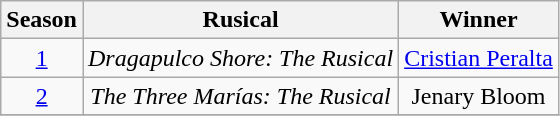<table class="wikitable sortable" style="text-align:center">
<tr>
<th>Season</th>
<th>Rusical</th>
<th>Winner</th>
</tr>
<tr>
<td><a href='#'>1</a></td>
<td nowrap><em>Dragapulco Shore: The Rusical</em></td>
<td nowrap><a href='#'>Cristian Peralta</a></td>
</tr>
<tr>
<td><a href='#'>2</a></td>
<td nowrap><em>The Three Marías: The Rusical</em></td>
<td nowrap>Jenary Bloom</td>
</tr>
<tr>
</tr>
</table>
